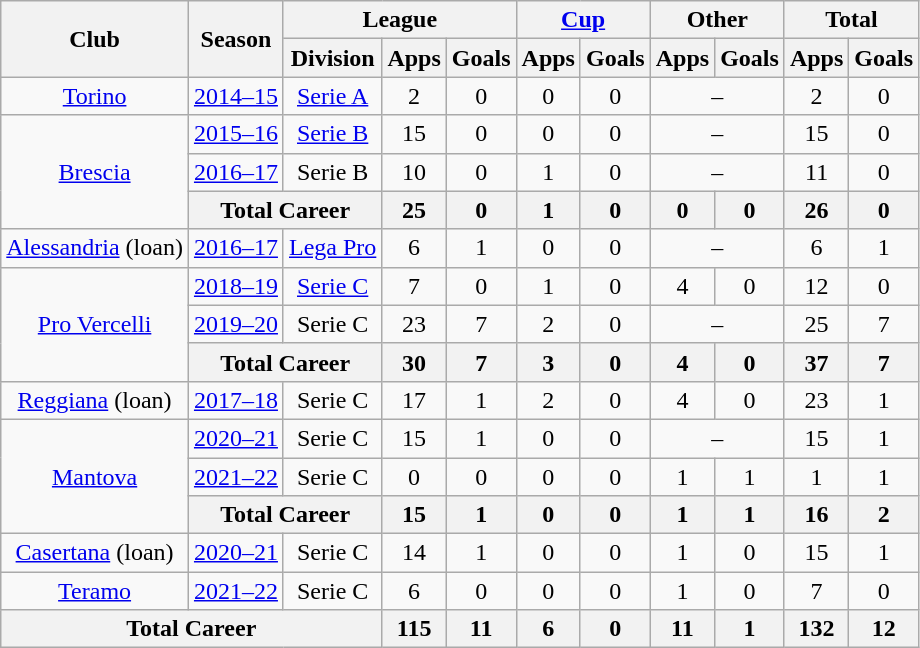<table class="wikitable" style="text-align:center">
<tr>
<th rowspan="2">Club</th>
<th rowspan="2">Season</th>
<th colspan="3">League</th>
<th colspan="2"><a href='#'>Cup</a></th>
<th colspan="2">Other</th>
<th colspan="2">Total</th>
</tr>
<tr>
<th>Division</th>
<th>Apps</th>
<th>Goals</th>
<th>Apps</th>
<th>Goals</th>
<th>Apps</th>
<th>Goals</th>
<th>Apps</th>
<th>Goals</th>
</tr>
<tr>
<td><a href='#'>Torino</a></td>
<td><a href='#'>2014–15</a></td>
<td><a href='#'>Serie A</a></td>
<td>2</td>
<td>0</td>
<td>0</td>
<td>0</td>
<td colspan="2">–</td>
<td>2</td>
<td>0</td>
</tr>
<tr>
<td rowspan="3"><a href='#'>Brescia</a></td>
<td><a href='#'>2015–16</a></td>
<td><a href='#'>Serie B</a></td>
<td>15</td>
<td>0</td>
<td>0</td>
<td>0</td>
<td colspan="2">–</td>
<td>15</td>
<td>0</td>
</tr>
<tr>
<td><a href='#'>2016–17</a></td>
<td>Serie B</td>
<td>10</td>
<td>0</td>
<td>1</td>
<td>0</td>
<td colspan="2">–</td>
<td>11</td>
<td>0</td>
</tr>
<tr>
<th colspan="2">Total Career</th>
<th>25</th>
<th>0</th>
<th>1</th>
<th>0</th>
<th>0</th>
<th>0</th>
<th>26</th>
<th>0</th>
</tr>
<tr>
<td><a href='#'>Alessandria</a> (loan)</td>
<td><a href='#'>2016–17</a></td>
<td><a href='#'>Lega Pro</a></td>
<td>6</td>
<td>1</td>
<td>0</td>
<td>0</td>
<td colspan="2">–</td>
<td>6</td>
<td>1</td>
</tr>
<tr>
<td rowspan="3"><a href='#'>Pro Vercelli</a></td>
<td><a href='#'>2018–19</a></td>
<td><a href='#'>Serie C</a></td>
<td>7</td>
<td>0</td>
<td>1</td>
<td>0</td>
<td>4</td>
<td>0</td>
<td>12</td>
<td>0</td>
</tr>
<tr>
<td><a href='#'>2019–20</a></td>
<td>Serie C</td>
<td>23</td>
<td>7</td>
<td>2</td>
<td>0</td>
<td colspan="2">–</td>
<td>25</td>
<td>7</td>
</tr>
<tr>
<th colspan="2">Total Career</th>
<th>30</th>
<th>7</th>
<th>3</th>
<th>0</th>
<th>4</th>
<th>0</th>
<th>37</th>
<th>7</th>
</tr>
<tr>
<td><a href='#'>Reggiana</a> (loan)</td>
<td><a href='#'>2017–18</a></td>
<td>Serie C</td>
<td>17</td>
<td>1</td>
<td>2</td>
<td>0</td>
<td>4</td>
<td>0</td>
<td>23</td>
<td>1</td>
</tr>
<tr>
<td rowspan="3"><a href='#'>Mantova</a></td>
<td><a href='#'>2020–21</a></td>
<td>Serie C</td>
<td>15</td>
<td>1</td>
<td>0</td>
<td>0</td>
<td colspan="2">–</td>
<td>15</td>
<td>1</td>
</tr>
<tr>
<td><a href='#'>2021–22</a></td>
<td>Serie C</td>
<td>0</td>
<td>0</td>
<td>0</td>
<td>0</td>
<td>1</td>
<td>1</td>
<td>1</td>
<td>1</td>
</tr>
<tr>
<th colspan="2">Total Career</th>
<th>15</th>
<th>1</th>
<th>0</th>
<th>0</th>
<th>1</th>
<th>1</th>
<th>16</th>
<th>2</th>
</tr>
<tr>
<td><a href='#'>Casertana</a> (loan)</td>
<td><a href='#'>2020–21</a></td>
<td>Serie C</td>
<td>14</td>
<td>1</td>
<td>0</td>
<td>0</td>
<td>1</td>
<td>0</td>
<td>15</td>
<td>1</td>
</tr>
<tr>
<td><a href='#'>Teramo</a></td>
<td><a href='#'>2021–22</a></td>
<td>Serie C</td>
<td>6</td>
<td>0</td>
<td>0</td>
<td>0</td>
<td>1</td>
<td>0</td>
<td>7</td>
<td>0</td>
</tr>
<tr>
<th colspan="3">Total Career</th>
<th>115</th>
<th>11</th>
<th>6</th>
<th>0</th>
<th>11</th>
<th>1</th>
<th>132</th>
<th>12</th>
</tr>
</table>
